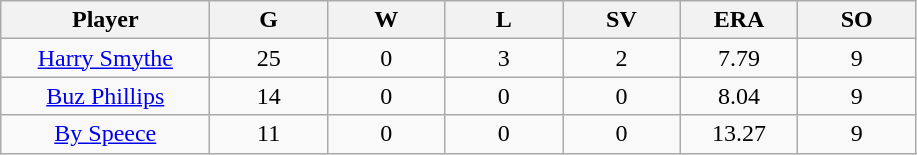<table class="wikitable sortable">
<tr>
<th bgcolor="#DDDDFF" width="16%">Player</th>
<th bgcolor="#DDDDFF" width="9%">G</th>
<th bgcolor="#DDDDFF" width="9%">W</th>
<th bgcolor="#DDDDFF" width="9%">L</th>
<th bgcolor="#DDDDFF" width="9%">SV</th>
<th bgcolor="#DDDDFF" width="9%">ERA</th>
<th bgcolor="#DDDDFF" width="9%">SO</th>
</tr>
<tr align="center">
<td><a href='#'>Harry Smythe</a></td>
<td>25</td>
<td>0</td>
<td>3</td>
<td>2</td>
<td>7.79</td>
<td>9</td>
</tr>
<tr align="center">
<td><a href='#'>Buz Phillips</a></td>
<td>14</td>
<td>0</td>
<td>0</td>
<td>0</td>
<td>8.04</td>
<td>9</td>
</tr>
<tr align="center">
<td><a href='#'>By Speece</a></td>
<td>11</td>
<td>0</td>
<td>0</td>
<td>0</td>
<td>13.27</td>
<td>9</td>
</tr>
</table>
